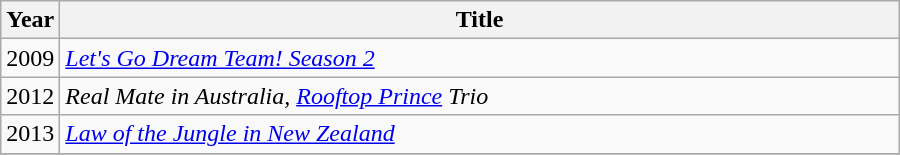<table class="wikitable" style="width:600px">
<tr>
<th width=10>Year</th>
<th>Title</th>
</tr>
<tr>
<td>2009</td>
<td><em><a href='#'>Let's Go Dream Team! Season 2</a></em></td>
</tr>
<tr>
<td>2012</td>
<td><em>Real Mate in Australia, <a href='#'>Rooftop Prince</a> Trio</em></td>
</tr>
<tr>
<td>2013</td>
<td><em><a href='#'>Law of the Jungle in New Zealand</a></em></td>
</tr>
<tr>
</tr>
</table>
